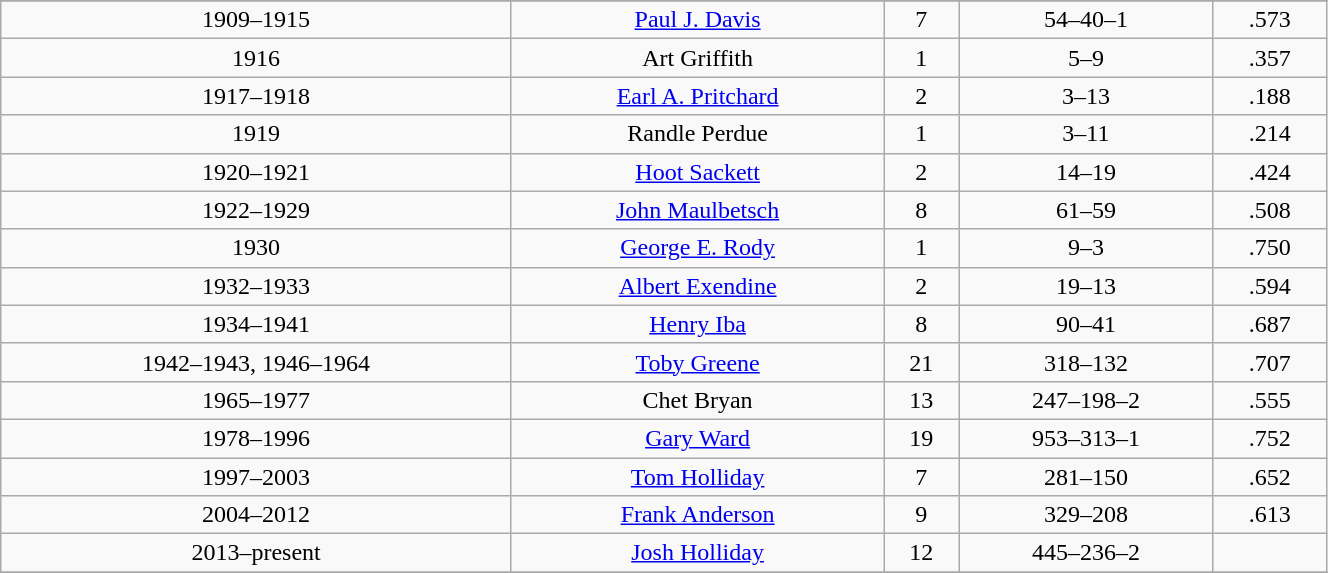<table cellpadding="1" border="1" cellspacing="0" width="70%" class="wikitable sortable" style="text-align:center;">
<tr>
</tr>
<tr>
<td>1909–1915</td>
<td><a href='#'>Paul J. Davis</a></td>
<td>7</td>
<td>54–40–1</td>
<td>.573</td>
</tr>
<tr>
<td>1916</td>
<td>Art Griffith</td>
<td>1</td>
<td>5–9</td>
<td>.357</td>
</tr>
<tr>
<td>1917–1918</td>
<td><a href='#'>Earl A. Pritchard</a></td>
<td>2</td>
<td>3–13</td>
<td>.188</td>
</tr>
<tr>
<td>1919</td>
<td>Randle Perdue</td>
<td>1</td>
<td>3–11</td>
<td>.214</td>
</tr>
<tr>
<td>1920–1921</td>
<td><a href='#'>Hoot Sackett</a></td>
<td>2</td>
<td>14–19</td>
<td>.424</td>
</tr>
<tr>
<td>1922–1929</td>
<td><a href='#'>John Maulbetsch</a></td>
<td>8</td>
<td>61–59</td>
<td>.508</td>
</tr>
<tr>
<td>1930</td>
<td><a href='#'>George E. Rody</a></td>
<td>1</td>
<td>9–3</td>
<td>.750</td>
</tr>
<tr>
<td>1932–1933</td>
<td><a href='#'>Albert Exendine</a></td>
<td>2</td>
<td>19–13</td>
<td>.594</td>
</tr>
<tr>
<td>1934–1941</td>
<td><a href='#'>Henry Iba</a></td>
<td>8</td>
<td>90–41</td>
<td>.687</td>
</tr>
<tr>
<td>1942–1943, 1946–1964</td>
<td><a href='#'>Toby Greene</a></td>
<td>21</td>
<td>318–132</td>
<td>.707</td>
</tr>
<tr>
<td>1965–1977</td>
<td>Chet Bryan</td>
<td>13</td>
<td>247–198–2</td>
<td>.555</td>
</tr>
<tr>
<td>1978–1996</td>
<td><a href='#'>Gary Ward</a></td>
<td>19</td>
<td>953–313–1</td>
<td>.752</td>
</tr>
<tr>
<td>1997–2003</td>
<td><a href='#'>Tom Holliday</a></td>
<td>7</td>
<td>281–150</td>
<td>.652</td>
</tr>
<tr>
<td>2004–2012</td>
<td><a href='#'>Frank Anderson</a></td>
<td>9</td>
<td>329–208</td>
<td>.613</td>
</tr>
<tr>
<td>2013–present</td>
<td><a href='#'>Josh Holliday</a></td>
<td>12</td>
<td>445–236–2</td>
<td></td>
</tr>
<tr>
</tr>
</table>
